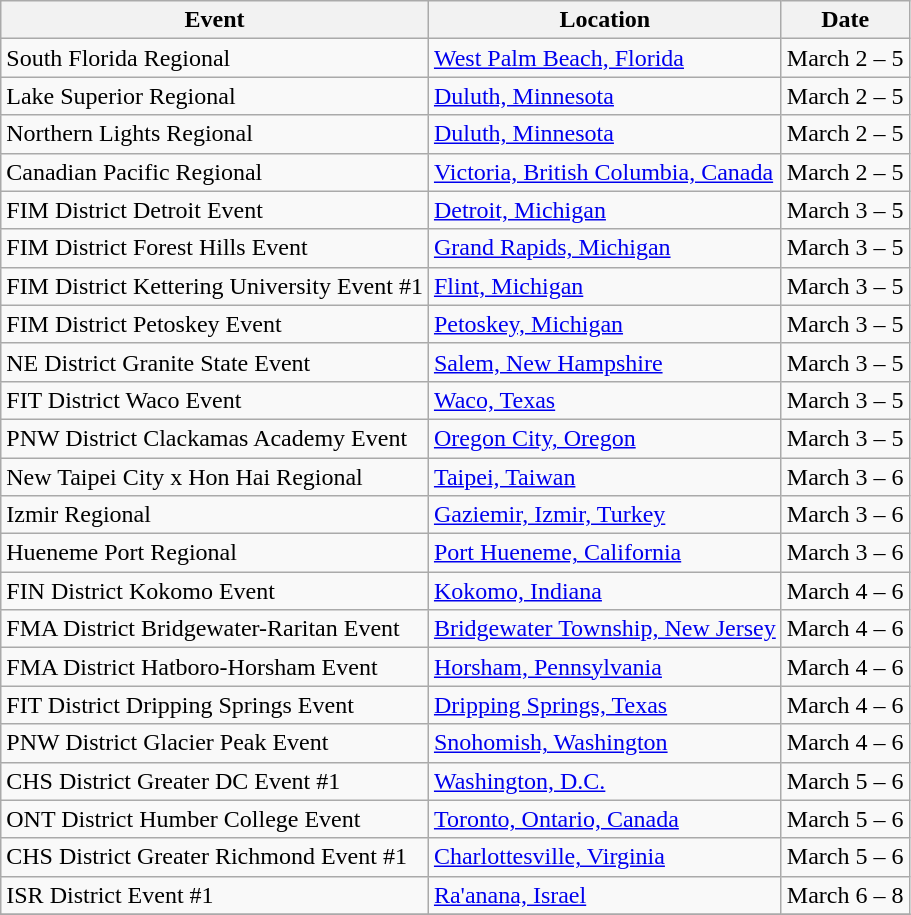<table class="wikitable">
<tr>
<th>Event</th>
<th>Location</th>
<th>Date</th>
</tr>
<tr>
<td>South Florida Regional</td>
<td><a href='#'>West Palm Beach, Florida</a></td>
<td>March 2 – 5</td>
</tr>
<tr>
<td>Lake Superior Regional</td>
<td><a href='#'>Duluth, Minnesota</a></td>
<td>March 2 – 5</td>
</tr>
<tr>
<td>Northern Lights Regional</td>
<td><a href='#'>Duluth, Minnesota</a></td>
<td>March 2 – 5</td>
</tr>
<tr>
<td>Canadian Pacific Regional</td>
<td><a href='#'>Victoria, British Columbia, Canada</a></td>
<td>March 2 – 5</td>
</tr>
<tr>
<td>FIM District Detroit Event</td>
<td><a href='#'>Detroit, Michigan</a></td>
<td>March 3 – 5</td>
</tr>
<tr>
<td>FIM District Forest Hills Event</td>
<td><a href='#'>Grand Rapids, Michigan</a></td>
<td>March 3 – 5</td>
</tr>
<tr>
<td>FIM District Kettering University Event #1</td>
<td><a href='#'>Flint, Michigan</a></td>
<td>March 3 – 5</td>
</tr>
<tr>
<td>FIM District Petoskey Event</td>
<td><a href='#'>Petoskey, Michigan</a></td>
<td>March 3 – 5</td>
</tr>
<tr>
<td>NE District Granite State Event</td>
<td><a href='#'>Salem, New Hampshire</a></td>
<td>March 3 – 5</td>
</tr>
<tr>
<td>FIT District Waco Event</td>
<td><a href='#'>Waco, Texas</a></td>
<td>March 3 – 5</td>
</tr>
<tr>
<td>PNW District Clackamas Academy Event</td>
<td><a href='#'>Oregon City, Oregon</a></td>
<td>March 3 – 5</td>
</tr>
<tr>
<td>New Taipei City x Hon Hai Regional</td>
<td><a href='#'>Taipei, Taiwan</a></td>
<td>March 3 – 6</td>
</tr>
<tr>
<td>Izmir Regional</td>
<td><a href='#'>Gaziemir, Izmir, Turkey</a></td>
<td>March 3 – 6</td>
</tr>
<tr>
<td>Hueneme Port Regional</td>
<td><a href='#'>Port Hueneme, California</a></td>
<td>March 3 – 6</td>
</tr>
<tr>
<td>FIN District Kokomo Event</td>
<td><a href='#'>Kokomo, Indiana</a></td>
<td>March 4 – 6</td>
</tr>
<tr>
<td>FMA District Bridgewater-Raritan Event</td>
<td><a href='#'>Bridgewater Township, New Jersey</a></td>
<td>March 4 – 6</td>
</tr>
<tr>
<td>FMA District Hatboro-Horsham Event</td>
<td><a href='#'>Horsham, Pennsylvania</a></td>
<td>March 4 – 6</td>
</tr>
<tr>
<td>FIT District Dripping Springs Event</td>
<td><a href='#'>Dripping Springs, Texas</a></td>
<td>March 4 – 6</td>
</tr>
<tr>
<td>PNW District Glacier Peak Event</td>
<td><a href='#'>Snohomish, Washington</a></td>
<td>March 4 – 6</td>
</tr>
<tr>
<td>CHS District Greater DC Event #1</td>
<td><a href='#'>Washington, D.C.</a></td>
<td>March 5 – 6</td>
</tr>
<tr>
<td>ONT District Humber College Event</td>
<td><a href='#'>Toronto, Ontario, Canada</a></td>
<td>March 5 – 6</td>
</tr>
<tr>
<td>CHS District Greater Richmond Event #1</td>
<td><a href='#'>Charlottesville, Virginia</a></td>
<td>March 5 – 6</td>
</tr>
<tr>
<td>ISR District Event #1</td>
<td><a href='#'>Ra'anana, Israel</a></td>
<td>March 6 – 8</td>
</tr>
<tr>
</tr>
</table>
